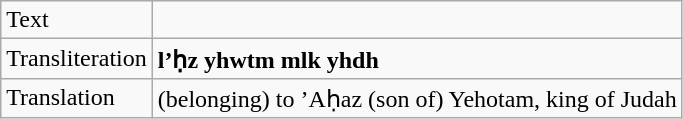<table class="wikitable">
<tr>
<td>Text</td>
<td></td>
</tr>
<tr>
<td>Transliteration</td>
<td><strong>l’ḥz yhwtm mlk yhdh</strong></td>
</tr>
<tr>
<td>Translation</td>
<td>(belonging) to ’Aḥaz (son of) Yehotam, king of Judah</td>
</tr>
</table>
